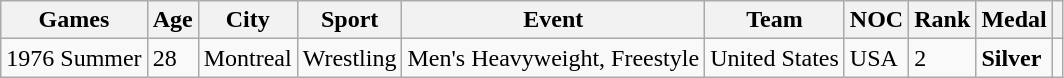<table class="wikitable sortable">
<tr>
<th>Games</th>
<th>Age</th>
<th>City</th>
<th>Sport</th>
<th>Event</th>
<th>Team</th>
<th>NOC</th>
<th>Rank</th>
<th>Medal</th>
<th></th>
</tr>
<tr>
<td>1976 Summer</td>
<td>28</td>
<td>Montreal</td>
<td>Wrestling</td>
<td>Men's Heavyweight, Freestyle</td>
<td>United States</td>
<td>USA</td>
<td>2</td>
<td><strong>Silver</strong></td>
<td></td>
</tr>
</table>
